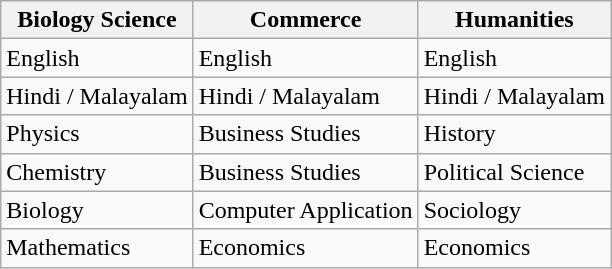<table class="wikitable sortable">
<tr>
<th>Biology Science</th>
<th>Commerce</th>
<th>Humanities</th>
</tr>
<tr>
<td>English</td>
<td>English</td>
<td>English</td>
</tr>
<tr>
<td>Hindi / Malayalam</td>
<td>Hindi / Malayalam</td>
<td>Hindi / Malayalam</td>
</tr>
<tr>
<td>Physics</td>
<td>Business Studies</td>
<td>History</td>
</tr>
<tr>
<td>Chemistry</td>
<td>Business Studies</td>
<td>Political Science</td>
</tr>
<tr>
<td>Biology</td>
<td>Computer Application</td>
<td>Sociology</td>
</tr>
<tr>
<td>Mathematics</td>
<td>Economics</td>
<td>Economics</td>
</tr>
</table>
